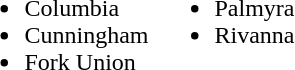<table border="0">
<tr>
<td valign="top"><br><ul><li>Columbia</li><li>Cunningham</li><li>Fork Union</li></ul></td>
<td valign="top"><br><ul><li>Palmyra</li><li>Rivanna</li></ul></td>
</tr>
</table>
